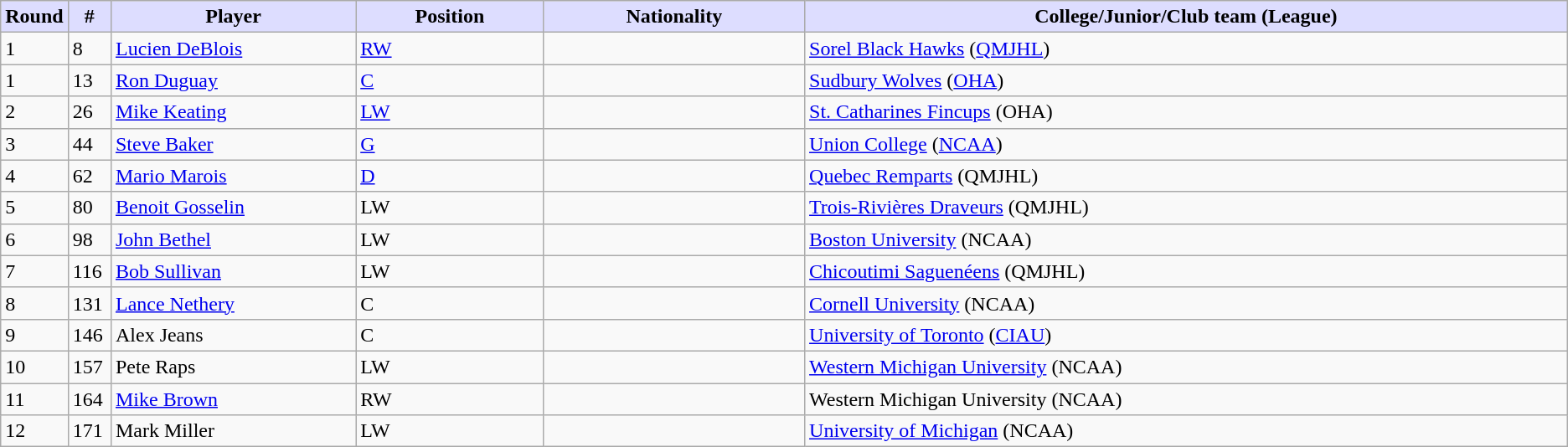<table class="wikitable">
<tr>
<th style="background:#ddf; width:2.00%;">Round</th>
<th style="background:#ddf; width:2.75%;">#</th>
<th style="background:#ddf; width:16.0%;">Player</th>
<th style="background:#ddf; width:12.25%;">Position</th>
<th style="background:#ddf; width:17.0%;">Nationality</th>
<th style="background:#ddf; width:100.0%;">College/Junior/Club team (League)</th>
</tr>
<tr>
<td>1</td>
<td>8</td>
<td><a href='#'>Lucien DeBlois</a></td>
<td><a href='#'>RW</a></td>
<td></td>
<td><a href='#'>Sorel Black Hawks</a> (<a href='#'>QMJHL</a>)</td>
</tr>
<tr>
<td>1</td>
<td>13</td>
<td><a href='#'>Ron Duguay</a></td>
<td><a href='#'>C</a></td>
<td></td>
<td><a href='#'>Sudbury Wolves</a> (<a href='#'>OHA</a>)</td>
</tr>
<tr>
<td>2</td>
<td>26</td>
<td><a href='#'>Mike Keating</a></td>
<td><a href='#'>LW</a></td>
<td></td>
<td><a href='#'>St. Catharines Fincups</a> (OHA)</td>
</tr>
<tr>
<td>3</td>
<td>44</td>
<td><a href='#'>Steve Baker</a></td>
<td><a href='#'>G</a></td>
<td></td>
<td><a href='#'>Union College</a> (<a href='#'>NCAA</a>)</td>
</tr>
<tr>
<td>4</td>
<td>62</td>
<td><a href='#'>Mario Marois</a></td>
<td><a href='#'>D</a></td>
<td></td>
<td><a href='#'>Quebec Remparts</a> (QMJHL)</td>
</tr>
<tr>
<td>5</td>
<td>80</td>
<td><a href='#'>Benoit Gosselin</a></td>
<td>LW</td>
<td></td>
<td><a href='#'>Trois-Rivières Draveurs</a> (QMJHL)</td>
</tr>
<tr>
<td>6</td>
<td>98</td>
<td><a href='#'>John Bethel</a></td>
<td>LW</td>
<td></td>
<td><a href='#'>Boston University</a> (NCAA)</td>
</tr>
<tr>
<td>7</td>
<td>116</td>
<td><a href='#'>Bob Sullivan</a></td>
<td>LW</td>
<td></td>
<td><a href='#'>Chicoutimi Saguenéens</a> (QMJHL)</td>
</tr>
<tr>
<td>8</td>
<td>131</td>
<td><a href='#'>Lance Nethery</a></td>
<td>C</td>
<td></td>
<td><a href='#'>Cornell University</a> (NCAA)</td>
</tr>
<tr>
<td>9</td>
<td>146</td>
<td>Alex Jeans</td>
<td>C</td>
<td></td>
<td><a href='#'>University of Toronto</a> (<a href='#'>CIAU</a>)</td>
</tr>
<tr>
<td>10</td>
<td>157</td>
<td>Pete Raps</td>
<td>LW</td>
<td></td>
<td><a href='#'>Western Michigan University</a> (NCAA)</td>
</tr>
<tr>
<td>11</td>
<td>164</td>
<td><a href='#'>Mike Brown</a></td>
<td>RW</td>
<td></td>
<td>Western Michigan University (NCAA)</td>
</tr>
<tr>
<td>12</td>
<td>171</td>
<td>Mark Miller</td>
<td>LW</td>
<td></td>
<td><a href='#'>University of Michigan</a> (NCAA)</td>
</tr>
</table>
